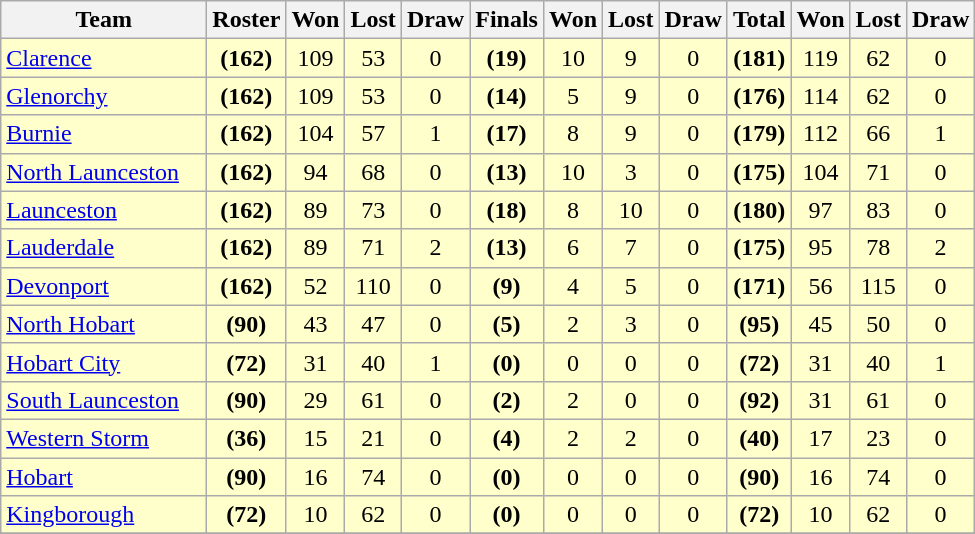<table class="wikitable" style="text-align:center;">
<tr>
<th width=130>Team</th>
<th style="width:20px;" abbr="Roster">Roster</th>
<th style="width:20px;" abbr="Won">Won</th>
<th style="width:20px;" abbr="Lost">Lost</th>
<th style="width:20px;" abbr="Draw">Draw</th>
<th style="width:20px;" abbr="Finals">Finals</th>
<th style="width:20px;" abbr="Won">Won</th>
<th style="width:20px;" abbr="Lost">Lost</th>
<th style="width:20px;" abbr="Draw">Draw</th>
<th style="width:20px;" abbr="Total">Total</th>
<th style="width:20px;" abbr="Won">Won</th>
<th style="width:20px;" abbr="Lost">Lost</th>
<th style="width:20px;" abbr="Draw">Draw</th>
</tr>
<tr style="background:#ffc;">
<td style="text-align:left;"><a href='#'>Clarence</a></td>
<td><strong>(162)</strong></td>
<td>109</td>
<td>53</td>
<td>0</td>
<td><strong>(19)</strong></td>
<td>10</td>
<td>9</td>
<td>0</td>
<td><strong>(181)</strong></td>
<td>119</td>
<td>62</td>
<td>0</td>
</tr>
<tr style="background:#ffc;">
<td style="text-align:left;"><a href='#'>Glenorchy</a></td>
<td><strong>(162)</strong></td>
<td>109</td>
<td>53</td>
<td>0</td>
<td><strong>(14)</strong></td>
<td>5</td>
<td>9</td>
<td>0</td>
<td><strong>(176)</strong></td>
<td>114</td>
<td>62</td>
<td>0</td>
</tr>
<tr style="background:#ffc;">
<td style="text-align:left;"><a href='#'>Burnie</a></td>
<td><strong>(162)</strong></td>
<td>104</td>
<td>57</td>
<td>1</td>
<td><strong>(17)</strong></td>
<td>8</td>
<td>9</td>
<td>0</td>
<td><strong>(179)</strong></td>
<td>112</td>
<td>66</td>
<td>1</td>
</tr>
<tr style="background:#ffc;">
<td style="text-align:left;"><a href='#'>North Launceston</a></td>
<td><strong>(162)</strong></td>
<td>94</td>
<td>68</td>
<td>0</td>
<td><strong>(13)</strong></td>
<td>10</td>
<td>3</td>
<td>0</td>
<td><strong>(175)</strong></td>
<td>104</td>
<td>71</td>
<td>0</td>
</tr>
<tr style="background:#ffc;">
<td style="text-align:left;"><a href='#'>Launceston</a></td>
<td><strong>(162)</strong></td>
<td>89</td>
<td>73</td>
<td>0</td>
<td><strong>(18)</strong></td>
<td>8</td>
<td>10</td>
<td>0</td>
<td><strong>(180)</strong></td>
<td>97</td>
<td>83</td>
<td>0</td>
</tr>
<tr style="background:#ffc;">
<td style="text-align:left;"><a href='#'>Lauderdale</a></td>
<td><strong>(162)</strong></td>
<td>89</td>
<td>71</td>
<td>2</td>
<td><strong>(13)</strong></td>
<td>6</td>
<td>7</td>
<td>0</td>
<td><strong>(175)</strong></td>
<td>95</td>
<td>78</td>
<td>2</td>
</tr>
<tr style="background:#ffc;">
<td style="text-align:left;"><a href='#'>Devonport</a></td>
<td><strong>(162)</strong></td>
<td>52</td>
<td>110</td>
<td>0</td>
<td><strong>(9)</strong></td>
<td>4</td>
<td>5</td>
<td>0</td>
<td><strong>(171)</strong></td>
<td>56</td>
<td>115</td>
<td>0</td>
</tr>
<tr style="background:#ffc;">
<td style="text-align:left;"><a href='#'>North Hobart</a></td>
<td><strong>(90)</strong></td>
<td>43</td>
<td>47</td>
<td>0</td>
<td><strong>(5)</strong></td>
<td>2</td>
<td>3</td>
<td>0</td>
<td><strong>(95)</strong></td>
<td>45</td>
<td>50</td>
<td>0</td>
</tr>
<tr style="background:#ffc;">
<td style="text-align:left;"><a href='#'>Hobart City</a></td>
<td><strong>(72)</strong></td>
<td>31</td>
<td>40</td>
<td>1</td>
<td><strong>(0)</strong></td>
<td>0</td>
<td>0</td>
<td>0</td>
<td><strong>(72)</strong></td>
<td>31</td>
<td>40</td>
<td>1</td>
</tr>
<tr style="background:#ffc;">
<td style="text-align:left;"><a href='#'>South Launceston</a></td>
<td><strong>(90)</strong></td>
<td>29</td>
<td>61</td>
<td>0</td>
<td><strong>(2)</strong></td>
<td>2</td>
<td>0</td>
<td>0</td>
<td><strong>(92)</strong></td>
<td>31</td>
<td>61</td>
<td>0</td>
</tr>
<tr style="background:#ffc;">
<td style="text-align:left;"><a href='#'>Western Storm</a></td>
<td><strong>(36)</strong></td>
<td>15</td>
<td>21</td>
<td>0</td>
<td><strong>(4)</strong></td>
<td>2</td>
<td>2</td>
<td>0</td>
<td><strong>(40)</strong></td>
<td>17</td>
<td>23</td>
<td>0</td>
</tr>
<tr style="background:#ffc;">
<td style="text-align:left;"><a href='#'>Hobart</a></td>
<td><strong>(90)</strong></td>
<td>16</td>
<td>74</td>
<td>0</td>
<td><strong>(0)</strong></td>
<td>0</td>
<td>0</td>
<td>0</td>
<td><strong>(90)</strong></td>
<td>16</td>
<td>74</td>
<td>0</td>
</tr>
<tr style="background:#ffc;">
<td style="text-align:left;"><a href='#'>Kingborough</a></td>
<td><strong>(72)</strong></td>
<td>10</td>
<td>62</td>
<td>0</td>
<td><strong>(0)</strong></td>
<td>0</td>
<td>0</td>
<td>0</td>
<td><strong>(72)</strong></td>
<td>10</td>
<td>62</td>
<td>0</td>
</tr>
<tr style="background:#ffc;">
</tr>
</table>
